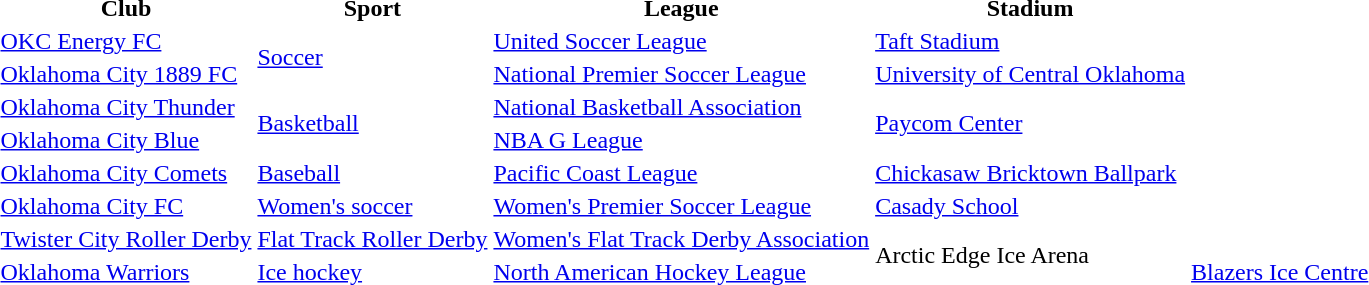<table class="wiki table">
<tr ">
<th>Club</th>
<th>Sport</th>
<th>League</th>
<th>Stadium</th>
</tr>
<tr>
<td><a href='#'>OKC Energy FC</a></td>
<td rowspan="2"><a href='#'>Soccer</a></td>
<td><a href='#'>United Soccer League</a></td>
<td><a href='#'>Taft Stadium</a></td>
</tr>
<tr>
<td><a href='#'>Oklahoma City 1889 FC</a></td>
<td><a href='#'>National Premier Soccer League</a></td>
<td><a href='#'>University of Central Oklahoma</a></td>
</tr>
<tr>
<td><a href='#'>Oklahoma City Thunder</a></td>
<td rowspan="2"><a href='#'>Basketball</a></td>
<td><a href='#'>National Basketball Association</a></td>
<td rowspan="2"><a href='#'>Paycom Center</a></td>
</tr>
<tr>
<td><a href='#'>Oklahoma City Blue</a></td>
<td><a href='#'>NBA G League</a></td>
</tr>
<tr>
<td><a href='#'>Oklahoma City Comets</a></td>
<td><a href='#'>Baseball</a></td>
<td><a href='#'>Pacific Coast League</a></td>
<td><a href='#'>Chickasaw Bricktown Ballpark</a></td>
</tr>
<tr>
<td><a href='#'>Oklahoma City FC</a></td>
<td><a href='#'>Women's soccer</a></td>
<td><a href='#'>Women's Premier Soccer League</a></td>
<td><a href='#'>Casady School</a></td>
</tr>
<tr>
<td><a href='#'>Twister City Roller Derby</a></td>
<td><a href='#'>Flat Track Roller Derby</a></td>
<td><a href='#'>Women's Flat Track Derby Association</a></td>
<td rowspan="2">Arctic Edge Ice Arena</td>
</tr>
<tr>
<td><a href='#'>Oklahoma Warriors</a></td>
<td><a href='#'>Ice hockey</a></td>
<td><a href='#'>North American Hockey League</a></td>
<td rowspan="2"><a href='#'>Blazers Ice Centre</a></td>
</tr>
</table>
